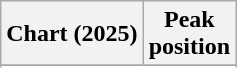<table class="wikitable sortable plainrowheaders" style="text-align:center">
<tr>
<th scope="col">Chart (2025)</th>
<th scope="col">Peak<br>position</th>
</tr>
<tr>
</tr>
<tr>
</tr>
<tr>
</tr>
</table>
